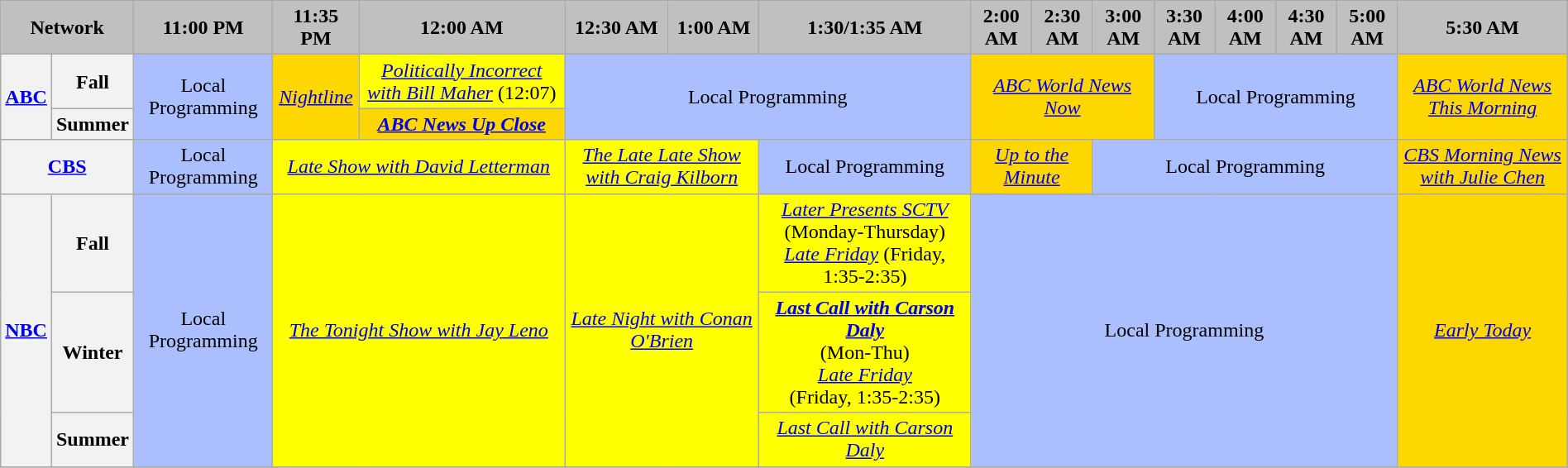<table class="wikitable" style="width:100%;margin-right:0;text-align:center">
<tr>
<th colspan="2" style="background-color:#C0C0C0;text-align:center">Network</th>
<th style="background-color:#C0C0C0;text-align:center">11:00 PM</th>
<th style="background-color:#C0C0C0;text-align:center">11:35 PM</th>
<th style="background-color:#C0C0C0;text-align:center">12:00 AM</th>
<th style="background-color:#C0C0C0;text-align:center">12:30 AM</th>
<th style="background-color:#C0C0C0;text-align:center">1:00 AM</th>
<th style="background-color:#C0C0C0;text-align:center">1:30/1:35 AM</th>
<th style="background-color:#C0C0C0;text-align:center">2:00 AM</th>
<th style="background-color:#C0C0C0;text-align:center">2:30 AM</th>
<th style="background-color:#C0C0C0;text-align:center">3:00 AM</th>
<th style="background-color:#C0C0C0;text-align:center">3:30 AM</th>
<th style="background-color:#C0C0C0;text-align:center">4:00 AM</th>
<th style="background-color:#C0C0C0;text-align:center">4:30 AM</th>
<th style="background-color:#C0C0C0;text-align:center">5:00 AM</th>
<th style="background-color:#C0C0C0;text-align:center">5:30 AM</th>
</tr>
<tr>
<th colspan="1" rowspan="2"><a href='#'>ABC</a></th>
<th>Fall</th>
<td colspan="1" rowspan="2" style="background:#abbfff">Local Programming</td>
<td colspan="1" rowspan="2" style="background:gold"><em><a href='#'>Nightline</a></em></td>
<td colspan="1" style="background:yellow"><em><a href='#'>Politically Incorrect with Bill Maher</a></em> (12:07)</td>
<td colspan="3" rowspan="2" style="background:#abbfff">Local Programming</td>
<td colspan="3" rowspan="2" style="background:gold"><em><a href='#'>ABC World News Now</a></em></td>
<td colspan="4" rowspan="2" style="background:#abbfff">Local Programming</td>
<td colspan="1" rowspan="2" style="background:gold"><em><a href='#'>ABC World News This Morning</a></em></td>
</tr>
<tr>
<th>Summer</th>
<td colspan="1" style="background:gold"><strong><em><a href='#'>ABC News Up Close</a></em></strong></td>
</tr>
<tr>
<th colspan="2"><a href='#'>CBS</a></th>
<td colspan="1" style="background:#abbfff">Local Programming</td>
<td colspan="2" style="background:yellow"><em><a href='#'>Late Show with David Letterman</a></em></td>
<td colspan="2" style="background:yellow"><em><a href='#'>The Late Late Show with Craig Kilborn</a></em></td>
<td colspan="1" style="background:#abbfff">Local Programming</td>
<td colspan="2" style="background:gold"><em><a href='#'>Up to the Minute</a></em></td>
<td colspan="5" style="background:#abbfff">Local Programming</td>
<td colspan="1" style="background:gold"><em><a href='#'>CBS Morning News with Julie Chen</a></em></td>
</tr>
<tr>
<th colspan="1" rowspan="3"><a href='#'>NBC</a></th>
<th>Fall</th>
<td colspan="1" rowspan="3" style="background:#abbfff">Local Programming</td>
<td colspan="2" rowspan="3" style="background:yellow"><em><a href='#'>The Tonight Show with Jay Leno</a></em></td>
<td colspan="2" rowspan="3" style="background:yellow"><em><a href='#'>Late Night with Conan O'Brien</a></em></td>
<td colspan="1" style="background:yellow"><em><a href='#'>Later Presents SCTV</a></em> (Monday-Thursday) <br> <em><a href='#'>Late Friday</a></em> (Friday, 1:35-2:35)</td>
<td colspan="7" rowspan="3" style="background:#abbfff">Local Programming</td>
<td colspan="1" rowspan="3" style="background:gold"><em><a href='#'>Early Today</a></em></td>
</tr>
<tr>
<th>Winter</th>
<td colspan="1" style="background:yellow"><strong><em><a href='#'>Last Call with Carson Daly</a></em></strong> <br>(Mon-Thu) <br> <em><a href='#'>Late Friday</a></em> <br>(Friday, 1:35-2:35)</td>
</tr>
<tr>
<th>Summer</th>
<td colspan="1" style="background:yellow"><em><a href='#'>Last Call with Carson Daly</a></em></td>
</tr>
<tr>
</tr>
</table>
